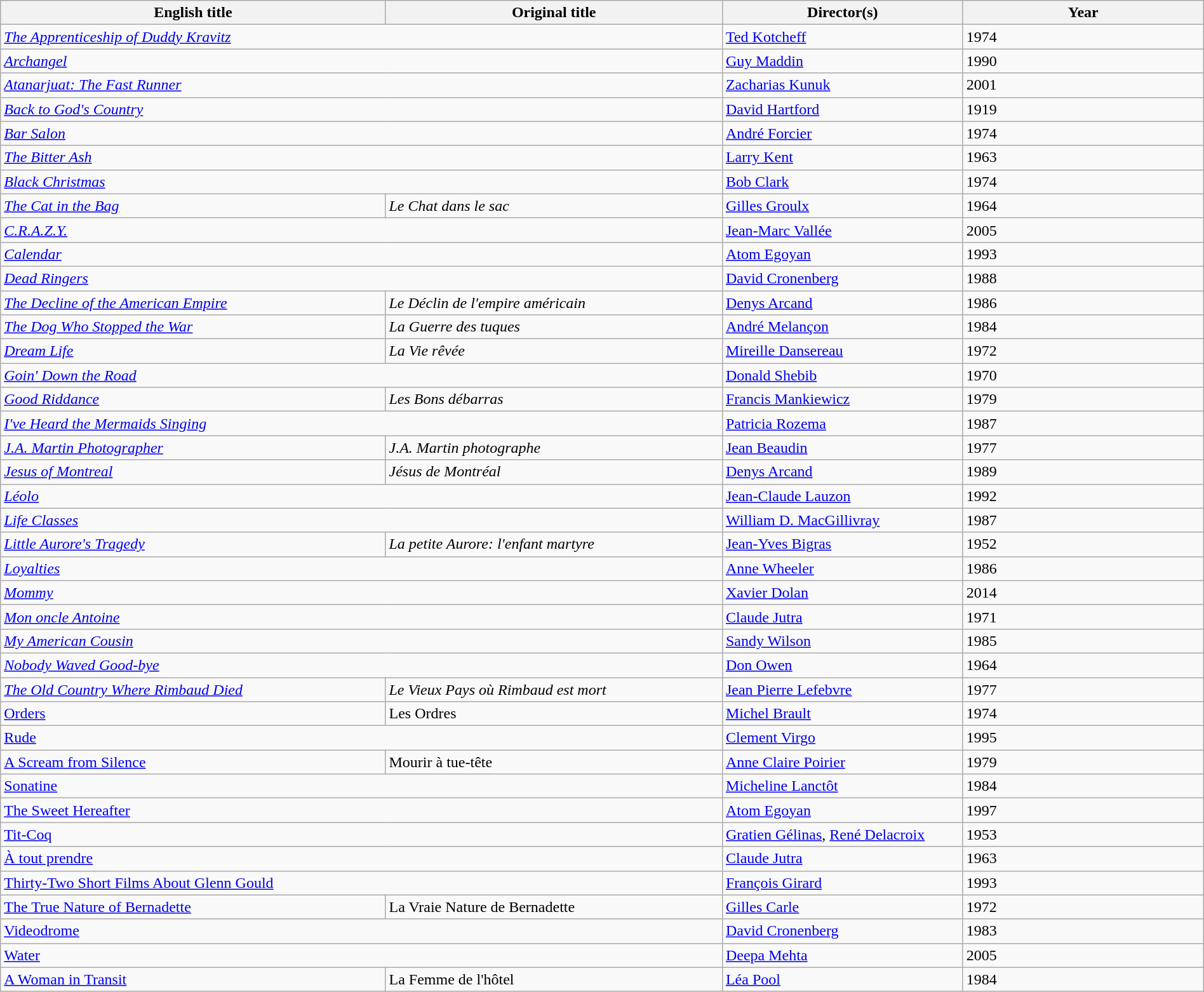<table class="wikitable" width=100%>
<tr>
<th scope="col" width="32%">English title</th>
<th scope="col" width="28%">Original title</th>
<th scope="col" width="20%">Director(s)</th>
<th scope="col" width="20%">Year</th>
</tr>
<tr>
<td colspan=2><em><a href='#'>The Apprenticeship of Duddy Kravitz</a></em></td>
<td><a href='#'>Ted Kotcheff</a></td>
<td>1974</td>
</tr>
<tr>
<td colspan=2><em><a href='#'>Archangel</a></em></td>
<td><a href='#'>Guy Maddin</a></td>
<td>1990</td>
</tr>
<tr>
<td colspan=2><em><a href='#'>Atanarjuat: The Fast Runner</a></em></td>
<td><a href='#'>Zacharias Kunuk</a></td>
<td>2001</td>
</tr>
<tr>
<td colspan=2><em><a href='#'>Back to God's Country</a></em></td>
<td><a href='#'>David Hartford</a></td>
<td>1919</td>
</tr>
<tr>
<td colspan=2><em><a href='#'>Bar Salon</a></em></td>
<td><a href='#'>André Forcier</a></td>
<td>1974</td>
</tr>
<tr>
<td colspan=2><em><a href='#'>The Bitter Ash</a></em></td>
<td><a href='#'>Larry Kent</a></td>
<td>1963</td>
</tr>
<tr>
<td colspan=2><em><a href='#'>Black Christmas</a></em></td>
<td><a href='#'>Bob Clark</a></td>
<td>1974</td>
</tr>
<tr>
<td><em><a href='#'>The Cat in the Bag</a></em></td>
<td><em>Le Chat dans le sac</em></td>
<td><a href='#'>Gilles Groulx</a></td>
<td>1964</td>
</tr>
<tr>
<td colspan=2><em><a href='#'>C.R.A.Z.Y.</a></em></td>
<td><a href='#'>Jean-Marc Vallée</a></td>
<td>2005</td>
</tr>
<tr>
<td colspan=2><em><a href='#'>Calendar</a></em></td>
<td><a href='#'>Atom Egoyan</a></td>
<td>1993</td>
</tr>
<tr>
<td colspan=2><em><a href='#'>Dead Ringers</a></em></td>
<td><a href='#'>David Cronenberg</a></td>
<td>1988</td>
</tr>
<tr>
<td><em><a href='#'>The Decline of the American Empire</a></em></td>
<td><em>Le Déclin de l'empire américain</em></td>
<td><a href='#'>Denys Arcand</a></td>
<td>1986</td>
</tr>
<tr>
<td><em><a href='#'>The Dog Who Stopped the War</a></em></td>
<td><em>La Guerre des tuques</em></td>
<td><a href='#'>André Melançon</a></td>
<td>1984</td>
</tr>
<tr>
<td><em><a href='#'>Dream Life</a></em></td>
<td><em>La Vie rêvée</em></td>
<td><a href='#'>Mireille Dansereau</a></td>
<td>1972</td>
</tr>
<tr>
<td colspan=2><em><a href='#'>Goin' Down the Road</a></em></td>
<td><a href='#'>Donald Shebib</a></td>
<td>1970</td>
</tr>
<tr>
<td><em><a href='#'>Good Riddance</a></em></td>
<td><em>Les Bons débarras</em></td>
<td><a href='#'>Francis Mankiewicz</a></td>
<td>1979</td>
</tr>
<tr>
<td colspan=2><em><a href='#'>I've Heard the Mermaids Singing</a></em></td>
<td><a href='#'>Patricia Rozema</a></td>
<td>1987</td>
</tr>
<tr>
<td><em><a href='#'>J.A. Martin Photographer</a></em></td>
<td><em>J.A. Martin photographe</em></td>
<td><a href='#'>Jean Beaudin</a></td>
<td>1977</td>
</tr>
<tr>
<td><em><a href='#'>Jesus of Montreal</a></em></td>
<td><em>Jésus de Montréal</em></td>
<td><a href='#'>Denys Arcand</a></td>
<td>1989</td>
</tr>
<tr>
<td colspan=2><em><a href='#'>Léolo</a></em></td>
<td><a href='#'>Jean-Claude Lauzon</a></td>
<td>1992</td>
</tr>
<tr>
<td colspan=2><em><a href='#'>Life Classes</a></em></td>
<td><a href='#'>William D. MacGillivray</a></td>
<td>1987</td>
</tr>
<tr>
<td><em><a href='#'>Little Aurore's Tragedy</a></em></td>
<td><em>La petite Aurore: l'enfant martyre</em></td>
<td><a href='#'>Jean-Yves Bigras</a></td>
<td>1952</td>
</tr>
<tr>
<td colspan=2><em><a href='#'>Loyalties</a></em></td>
<td><a href='#'>Anne Wheeler</a></td>
<td>1986</td>
</tr>
<tr>
<td colspan=2><em><a href='#'>Mommy</a></em></td>
<td><a href='#'>Xavier Dolan</a></td>
<td>2014</td>
</tr>
<tr>
<td colspan=2><em><a href='#'>Mon oncle Antoine</a></em></td>
<td><a href='#'>Claude Jutra</a></td>
<td>1971</td>
</tr>
<tr>
<td colspan=2><em><a href='#'>My American Cousin</a></em></td>
<td><a href='#'>Sandy Wilson</a></td>
<td>1985</td>
</tr>
<tr>
<td colspan=2><em><a href='#'>Nobody Waved Good-bye</a></em></td>
<td><a href='#'>Don Owen</a></td>
<td>1964</td>
</tr>
<tr>
<td><em><a href='#'>The Old Country Where Rimbaud Died</a></em></td>
<td><em>Le Vieux Pays où Rimbaud est mort</td>
<td><a href='#'>Jean Pierre Lefebvre</a></td>
<td>1977</td>
</tr>
<tr>
<td></em><a href='#'>Orders</a><em></td>
<td></em>Les Ordres<em></td>
<td><a href='#'>Michel Brault</a></td>
<td>1974</td>
</tr>
<tr>
<td colspan=2></em><a href='#'>Rude</a><em></td>
<td><a href='#'>Clement Virgo</a></td>
<td>1995</td>
</tr>
<tr>
<td></em><a href='#'>A Scream from Silence</a><em></td>
<td></em>Mourir à tue-tête<em></td>
<td><a href='#'>Anne Claire Poirier</a></td>
<td>1979</td>
</tr>
<tr>
<td colspan=2></em><a href='#'>Sonatine</a><em></td>
<td><a href='#'>Micheline Lanctôt</a></td>
<td>1984</td>
</tr>
<tr>
<td colspan=2></em><a href='#'>The Sweet Hereafter</a><em></td>
<td><a href='#'>Atom Egoyan</a></td>
<td>1997</td>
</tr>
<tr>
<td colspan=2></em><a href='#'>Tit-Coq</a><em></td>
<td><a href='#'>Gratien Gélinas</a>, <a href='#'>René Delacroix</a></td>
<td>1953</td>
</tr>
<tr>
<td colspan=2></em><a href='#'>À tout prendre</a><em></td>
<td><a href='#'>Claude Jutra</a></td>
<td>1963</td>
</tr>
<tr>
<td colspan=2></em><a href='#'>Thirty-Two Short Films About Glenn Gould</a><em></td>
<td><a href='#'>François Girard</a></td>
<td>1993</td>
</tr>
<tr>
<td></em><a href='#'>The True Nature of Bernadette</a><em></td>
<td></em>La Vraie Nature de Bernadette<em></td>
<td><a href='#'>Gilles Carle</a></td>
<td>1972</td>
</tr>
<tr>
<td colspan=2></em><a href='#'>Videodrome</a><em></td>
<td><a href='#'>David Cronenberg</a></td>
<td>1983</td>
</tr>
<tr>
<td colspan=2></em><a href='#'>Water</a><em></td>
<td><a href='#'>Deepa Mehta</a></td>
<td>2005</td>
</tr>
<tr>
<td></em><a href='#'>A Woman in Transit</a><em></td>
<td></em>La Femme de l'hôtel<em></td>
<td><a href='#'>Léa Pool</a></td>
<td>1984</td>
</tr>
</table>
